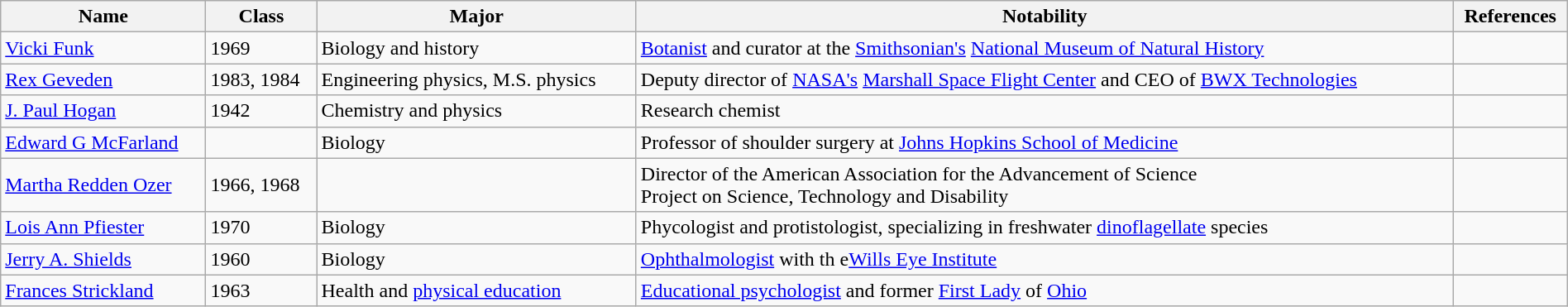<table class="wikitable sortable" style="width:100%;">
<tr>
<th>Name</th>
<th>Class</th>
<th>Major</th>
<th>Notability</th>
<th>References</th>
</tr>
<tr>
<td><a href='#'>Vicki Funk</a></td>
<td>1969</td>
<td>Biology and history</td>
<td><a href='#'>Botanist</a> and curator at the <a href='#'>Smithsonian's</a> <a href='#'>National Museum of Natural History</a></td>
<td></td>
</tr>
<tr>
<td><a href='#'>Rex Geveden</a></td>
<td>1983, 1984</td>
<td>Engineering physics, M.S. physics</td>
<td>Deputy director of <a href='#'>NASA's</a> <a href='#'>Marshall Space Flight Center</a> and CEO of <a href='#'>BWX Technologies</a></td>
<td></td>
</tr>
<tr>
<td><a href='#'>J. Paul Hogan</a></td>
<td>1942</td>
<td>Chemistry and physics</td>
<td>Research chemist</td>
<td></td>
</tr>
<tr>
<td><a href='#'>Edward G McFarland</a></td>
<td></td>
<td>Biology</td>
<td>Professor of shoulder surgery at <a href='#'>Johns Hopkins School of Medicine</a></td>
<td></td>
</tr>
<tr>
<td><a href='#'>Martha Redden Ozer</a></td>
<td>1966, 1968</td>
<td></td>
<td>Director of the American Association for the Advancement of Science<br>Project on Science, Technology and Disability</td>
<td></td>
</tr>
<tr>
<td><a href='#'>Lois Ann Pfiester</a></td>
<td>1970</td>
<td>Biology</td>
<td>Phycologist and protistologist, specializing in freshwater <a href='#'>dinoflagellate</a> species</td>
<td></td>
</tr>
<tr>
<td><a href='#'>Jerry A. Shields</a></td>
<td>1960</td>
<td>Biology</td>
<td><a href='#'>Ophthalmologist</a> with th e<a href='#'>Wills Eye Institute</a></td>
<td></td>
</tr>
<tr>
<td><a href='#'>Frances Strickland</a></td>
<td>1963</td>
<td>Health and <a href='#'>physical education</a></td>
<td><a href='#'>Educational psychologist</a> and former <a href='#'>First Lady</a> of <a href='#'>Ohio</a></td>
<td></td>
</tr>
</table>
